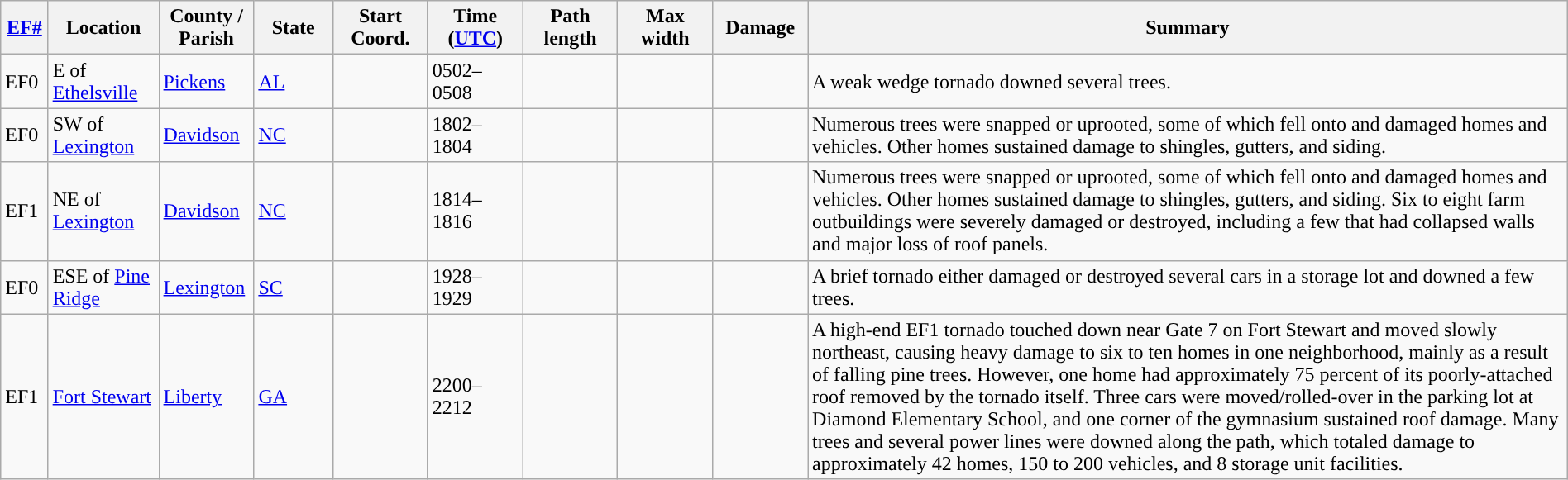<table class="wikitable sortable" style="width:100%;">
<tr>
<th scope="col"  style="width:3%; text-align:center;"><a href='#'>EF#</a></th>
<th scope="col"  style="width:7%; text-align:center;" class="unsortable">Location</th>
<th scope="col"  style="width:6%; text-align:center;" class="unsortable">County / Parish</th>
<th scope="col"  style="width:5%; text-align:center;">State</th>
<th scope="col"  style="width:6%; text-align:center;">Start Coord.</th>
<th scope="col"  style="width:6%; text-align:center;">Time (<a href='#'>UTC</a>)</th>
<th scope="col"  style="width:6%; text-align:center;">Path length</th>
<th scope="col"  style="width:6%; text-align:center;">Max width</th>
<th scope="col"  style="width:6%; text-align:center;">Damage</th>
<th scope="col" class="unsortable" style="width:48%; text-align:center;">Summary</th>
</tr>
<tr>
<td>EF0</td>
<td>E of <a href='#'>Ethelsville</a></td>
<td><a href='#'>Pickens</a></td>
<td><a href='#'>AL</a></td>
<td></td>
<td>0502–0508</td>
<td></td>
<td></td>
<td></td>
<td>A weak wedge tornado downed several trees.</td>
</tr>
<tr>
<td>EF0</td>
<td>SW of <a href='#'>Lexington</a></td>
<td><a href='#'>Davidson</a></td>
<td><a href='#'>NC</a></td>
<td></td>
<td>1802–1804</td>
<td></td>
<td></td>
<td></td>
<td>Numerous trees were snapped or uprooted, some of which fell onto and damaged homes and vehicles. Other homes sustained damage to shingles, gutters, and siding.</td>
</tr>
<tr>
<td>EF1</td>
<td>NE of <a href='#'>Lexington</a></td>
<td><a href='#'>Davidson</a></td>
<td><a href='#'>NC</a></td>
<td></td>
<td>1814–1816</td>
<td></td>
<td></td>
<td></td>
<td>Numerous trees were snapped or uprooted, some of which fell onto and damaged homes and vehicles. Other homes sustained damage to shingles, gutters, and siding. Six to eight farm outbuildings were severely damaged or destroyed, including a few that had collapsed walls and major loss of roof panels.</td>
</tr>
<tr>
<td>EF0</td>
<td>ESE of <a href='#'>Pine Ridge</a></td>
<td><a href='#'>Lexington</a></td>
<td><a href='#'>SC</a></td>
<td></td>
<td>1928–1929</td>
<td></td>
<td></td>
<td></td>
<td>A brief tornado either damaged or destroyed several cars in a storage lot and downed a few trees.</td>
</tr>
<tr>
<td>EF1</td>
<td><a href='#'>Fort Stewart</a></td>
<td><a href='#'>Liberty</a></td>
<td><a href='#'>GA</a></td>
<td></td>
<td>2200–2212</td>
<td></td>
<td></td>
<td></td>
<td>A high-end EF1 tornado touched down near Gate 7 on Fort Stewart and moved slowly northeast, causing heavy damage to six to ten homes in one neighborhood, mainly as a result of falling pine trees. However, one home had approximately 75 percent of its poorly-attached roof removed by the tornado itself. Three cars were moved/rolled-over in the parking lot at Diamond Elementary School, and one corner of the gymnasium sustained roof damage. Many trees and several power lines were downed along the path, which totaled damage to approximately 42 homes, 150 to 200 vehicles, and 8 storage unit facilities.</td>
</tr>
</table>
